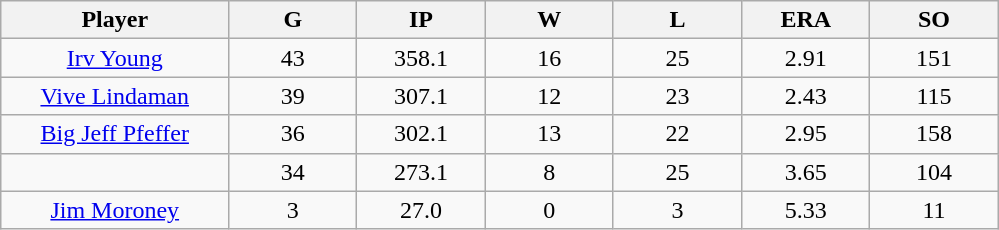<table class="wikitable sortable">
<tr>
<th bgcolor="#DDDDFF" width="16%">Player</th>
<th bgcolor="#DDDDFF" width="9%">G</th>
<th bgcolor="#DDDDFF" width="9%">IP</th>
<th bgcolor="#DDDDFF" width="9%">W</th>
<th bgcolor="#DDDDFF" width="9%">L</th>
<th bgcolor="#DDDDFF" width="9%">ERA</th>
<th bgcolor="#DDDDFF" width="9%">SO</th>
</tr>
<tr align="center">
<td><a href='#'>Irv Young</a></td>
<td>43</td>
<td>358.1</td>
<td>16</td>
<td>25</td>
<td>2.91</td>
<td>151</td>
</tr>
<tr align=center>
<td><a href='#'>Vive Lindaman</a></td>
<td>39</td>
<td>307.1</td>
<td>12</td>
<td>23</td>
<td>2.43</td>
<td>115</td>
</tr>
<tr align=center>
<td><a href='#'>Big Jeff Pfeffer</a></td>
<td>36</td>
<td>302.1</td>
<td>13</td>
<td>22</td>
<td>2.95</td>
<td>158</td>
</tr>
<tr align=center>
<td></td>
<td>34</td>
<td>273.1</td>
<td>8</td>
<td>25</td>
<td>3.65</td>
<td>104</td>
</tr>
<tr align="center">
<td><a href='#'>Jim Moroney</a></td>
<td>3</td>
<td>27.0</td>
<td>0</td>
<td>3</td>
<td>5.33</td>
<td>11</td>
</tr>
</table>
